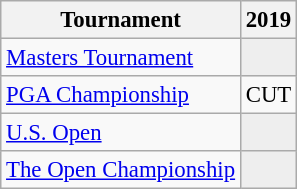<table class="wikitable" style="font-size:95%;text-align:center;">
<tr>
<th>Tournament</th>
<th>2019</th>
</tr>
<tr>
<td align=left><a href='#'>Masters Tournament</a></td>
<td style="background:#eeeeee;"></td>
</tr>
<tr>
<td align=left><a href='#'>PGA Championship</a></td>
<td>CUT</td>
</tr>
<tr>
<td align=left><a href='#'>U.S. Open</a></td>
<td style="background:#eeeeee;"></td>
</tr>
<tr>
<td align=left><a href='#'>The Open Championship</a></td>
<td style="background:#eeeeee;"></td>
</tr>
</table>
